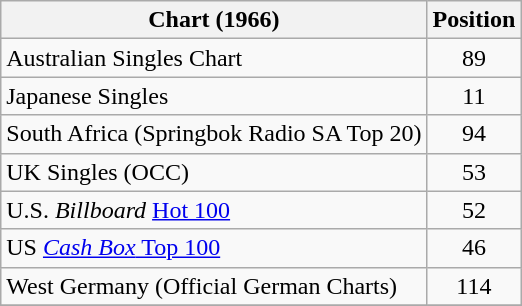<table class="wikitable sortable">
<tr>
<th>Chart (1966)</th>
<th>Position</th>
</tr>
<tr>
<td>Australian Singles Chart</td>
<td style="text-align:center;">89</td>
</tr>
<tr>
<td>Japanese Singles</td>
<td align="center">11</td>
</tr>
<tr>
<td>South Africa (Springbok Radio SA Top 20)</td>
<td align="center">94</td>
</tr>
<tr>
<td>UK Singles (OCC)</td>
<td align="center">53</td>
</tr>
<tr>
<td align="left">U.S. <em>Billboard</em> <a href='#'>Hot 100</a></td>
<td style="text-align:center;">52</td>
</tr>
<tr>
<td>US <a href='#'><em>Cash Box</em> Top 100</a></td>
<td align="center">46</td>
</tr>
<tr>
<td>West Germany (Official German Charts)</td>
<td style="text-align:center;">114</td>
</tr>
<tr>
</tr>
</table>
